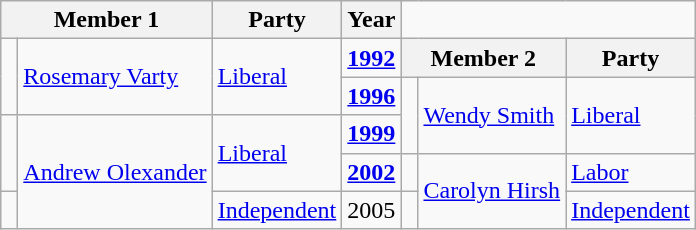<table class="wikitable">
<tr>
<th colspan="2">Member 1</th>
<th>Party</th>
<th>Year</th>
</tr>
<tr>
<td rowspan=2 > </td>
<td rowspan=2><a href='#'>Rosemary Varty</a></td>
<td rowspan=2><a href='#'>Liberal</a></td>
<td><strong><a href='#'>1992</a></strong></td>
<th colspan="2">Member 2</th>
<th>Party</th>
</tr>
<tr>
<td><strong><a href='#'>1996</a></strong></td>
<td rowspan=2 > </td>
<td rowspan=2><a href='#'>Wendy Smith</a></td>
<td rowspan=2><a href='#'>Liberal</a></td>
</tr>
<tr>
<td rowspan=2  > </td>
<td rowspan=3><a href='#'>Andrew Olexander</a></td>
<td rowspan=2><a href='#'>Liberal</a></td>
<td><strong><a href='#'>1999</a></strong></td>
</tr>
<tr>
<td><strong><a href='#'>2002</a></strong></td>
<td> </td>
<td rowspan=2><a href='#'>Carolyn Hirsh</a></td>
<td><a href='#'>Labor</a></td>
</tr>
<tr>
<td> </td>
<td><a href='#'>Independent</a></td>
<td>2005</td>
<td> </td>
<td><a href='#'>Independent</a></td>
</tr>
</table>
